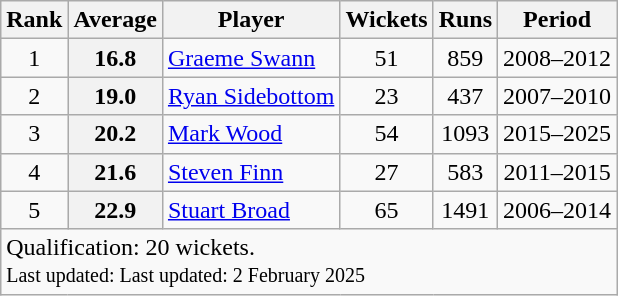<table class="wikitable plainrowheaders" style="text-align:center;">
<tr>
<th scope=col>Rank</th>
<th scope=col>Average</th>
<th scope=col>Player</th>
<th scope=col>Wickets</th>
<th scope=col>Runs</th>
<th scope=col>Period</th>
</tr>
<tr>
<td>1</td>
<th scope=row style=text-align:center;>16.8</th>
<td align=left><a href='#'>Graeme Swann</a></td>
<td>51</td>
<td>859</td>
<td>2008–2012</td>
</tr>
<tr>
<td>2</td>
<th scope=row style=text-align:center;>19.0</th>
<td align=left><a href='#'>Ryan Sidebottom</a></td>
<td>23</td>
<td>437</td>
<td>2007–2010</td>
</tr>
<tr>
<td>3</td>
<th scope="row" style="text-align:center;">20.2</th>
<td align=left><a href='#'>Mark Wood</a></td>
<td>54</td>
<td>1093</td>
<td>2015–2025</td>
</tr>
<tr>
<td>4</td>
<th scope=row style=text-align:center;>21.6</th>
<td align=left><a href='#'>Steven Finn</a></td>
<td>27</td>
<td>583</td>
<td>2011–2015</td>
</tr>
<tr>
<td>5</td>
<th scope="row" style="text-align:center;">22.9</th>
<td align=left><a href='#'>Stuart Broad</a></td>
<td>65</td>
<td>1491</td>
<td>2006–2014</td>
</tr>
<tr>
<td align=left colspan=6>Qualification: 20 wickets.<br><small>Last updated: Last updated: 2 February 2025</small></td>
</tr>
</table>
